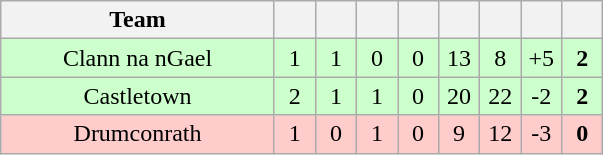<table class="wikitable" style="text-align:center">
<tr>
<th width="175">Team</th>
<th width="20"></th>
<th width="20"></th>
<th width="20"></th>
<th width="20"></th>
<th width="20"></th>
<th width="20"></th>
<th width="20"></th>
<th width="20"></th>
</tr>
<tr bgcolor="ccffcc">
<td>Clann na nGael</td>
<td>1</td>
<td>1</td>
<td>0</td>
<td>0</td>
<td>13</td>
<td>8</td>
<td>+5</td>
<td><strong>2</strong></td>
</tr>
<tr bgcolor="ccffcc">
<td>Castletown</td>
<td>2</td>
<td>1</td>
<td>1</td>
<td>0</td>
<td>20</td>
<td>22</td>
<td>-2</td>
<td><strong>2</strong></td>
</tr>
<tr bgcolor="ffcccc">
<td>Drumconrath</td>
<td>1</td>
<td>0</td>
<td>1</td>
<td>0</td>
<td>9</td>
<td>12</td>
<td>-3</td>
<td><strong>0</strong></td>
</tr>
</table>
